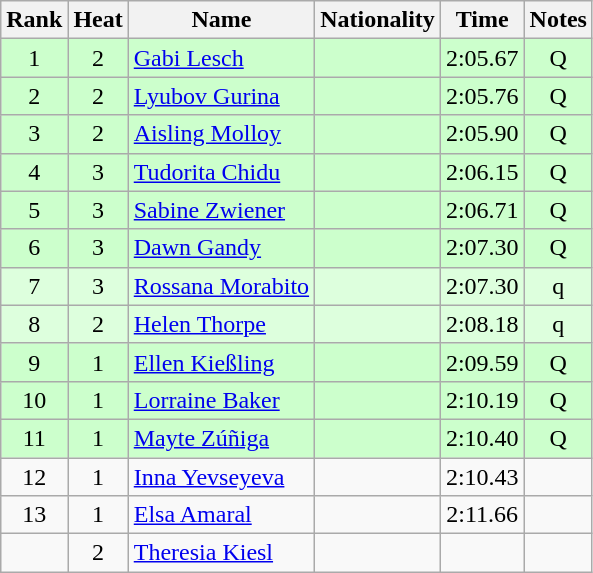<table class="wikitable sortable" style="text-align:center">
<tr>
<th>Rank</th>
<th>Heat</th>
<th>Name</th>
<th>Nationality</th>
<th>Time</th>
<th>Notes</th>
</tr>
<tr bgcolor=ccffcc>
<td>1</td>
<td>2</td>
<td align="left"><a href='#'>Gabi Lesch</a></td>
<td align=left></td>
<td>2:05.67</td>
<td>Q</td>
</tr>
<tr bgcolor=ccffcc>
<td>2</td>
<td>2</td>
<td align="left"><a href='#'>Lyubov Gurina</a></td>
<td align=left></td>
<td>2:05.76</td>
<td>Q</td>
</tr>
<tr bgcolor=ccffcc>
<td>3</td>
<td>2</td>
<td align="left"><a href='#'>Aisling Molloy</a></td>
<td align=left></td>
<td>2:05.90</td>
<td>Q</td>
</tr>
<tr bgcolor=ccffcc>
<td>4</td>
<td>3</td>
<td align="left"><a href='#'>Tudorita Chidu</a></td>
<td align=left></td>
<td>2:06.15</td>
<td>Q</td>
</tr>
<tr bgcolor=ccffcc>
<td>5</td>
<td>3</td>
<td align="left"><a href='#'>Sabine Zwiener</a></td>
<td align=left></td>
<td>2:06.71</td>
<td>Q</td>
</tr>
<tr bgcolor=ccffcc>
<td>6</td>
<td>3</td>
<td align="left"><a href='#'>Dawn Gandy</a></td>
<td align=left></td>
<td>2:07.30</td>
<td>Q</td>
</tr>
<tr bgcolor=ddffdd>
<td>7</td>
<td>3</td>
<td align="left"><a href='#'>Rossana Morabito</a></td>
<td align=left></td>
<td>2:07.30</td>
<td>q</td>
</tr>
<tr bgcolor=ddffdd>
<td>8</td>
<td>2</td>
<td align="left"><a href='#'>Helen Thorpe</a></td>
<td align=left></td>
<td>2:08.18</td>
<td>q</td>
</tr>
<tr bgcolor=ccffcc>
<td>9</td>
<td>1</td>
<td align="left"><a href='#'>Ellen Kießling</a></td>
<td align=left></td>
<td>2:09.59</td>
<td>Q</td>
</tr>
<tr bgcolor=ccffcc>
<td>10</td>
<td>1</td>
<td align="left"><a href='#'>Lorraine Baker</a></td>
<td align=left></td>
<td>2:10.19</td>
<td>Q</td>
</tr>
<tr bgcolor=ccffcc>
<td>11</td>
<td>1</td>
<td align="left"><a href='#'>Mayte Zúñiga</a></td>
<td align=left></td>
<td>2:10.40</td>
<td>Q</td>
</tr>
<tr>
<td>12</td>
<td>1</td>
<td align="left"><a href='#'>Inna Yevseyeva</a></td>
<td align=left></td>
<td>2:10.43</td>
<td></td>
</tr>
<tr>
<td>13</td>
<td>1</td>
<td align="left"><a href='#'>Elsa Amaral</a></td>
<td align=left></td>
<td>2:11.66</td>
<td></td>
</tr>
<tr>
<td></td>
<td>2</td>
<td align="left"><a href='#'>Theresia Kiesl</a></td>
<td align=left></td>
<td></td>
<td></td>
</tr>
</table>
